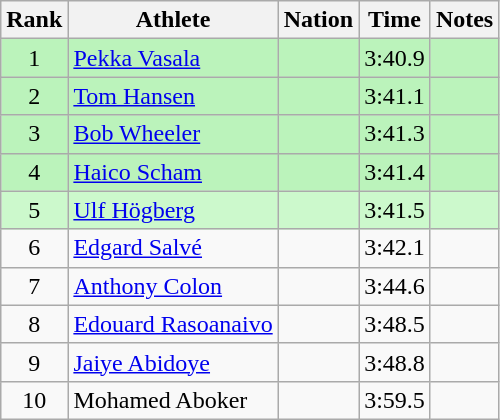<table class="wikitable sortable" style="text-align:center">
<tr>
<th>Rank</th>
<th>Athlete</th>
<th>Nation</th>
<th>Time</th>
<th>Notes</th>
</tr>
<tr style="background:#bbf3bb;">
<td>1</td>
<td align=left><a href='#'>Pekka Vasala</a></td>
<td align=left></td>
<td>3:40.9</td>
<td></td>
</tr>
<tr style="background:#bbf3bb;">
<td>2</td>
<td align=left><a href='#'>Tom Hansen</a></td>
<td align=left></td>
<td>3:41.1</td>
<td></td>
</tr>
<tr style="background:#bbf3bb;">
<td>3</td>
<td align=left><a href='#'>Bob Wheeler</a></td>
<td align=left></td>
<td>3:41.3</td>
<td></td>
</tr>
<tr style="background:#bbf3bb;">
<td>4</td>
<td align=left><a href='#'>Haico Scham</a></td>
<td align=left></td>
<td>3:41.4</td>
<td></td>
</tr>
<tr style="background:#ccf9cc;">
<td>5</td>
<td align=left><a href='#'>Ulf Högberg</a></td>
<td align=left></td>
<td>3:41.5</td>
<td></td>
</tr>
<tr>
<td>6</td>
<td align=left><a href='#'>Edgard Salvé</a></td>
<td align=left></td>
<td>3:42.1</td>
<td></td>
</tr>
<tr>
<td>7</td>
<td align=left><a href='#'>Anthony Colon</a></td>
<td align=left></td>
<td>3:44.6</td>
<td></td>
</tr>
<tr>
<td>8</td>
<td align=left><a href='#'>Edouard Rasoanaivo</a></td>
<td align=left></td>
<td>3:48.5</td>
<td></td>
</tr>
<tr>
<td>9</td>
<td align=left><a href='#'>Jaiye Abidoye</a></td>
<td align=left></td>
<td>3:48.8</td>
<td></td>
</tr>
<tr>
<td>10</td>
<td align=left>Mohamed Aboker</td>
<td align=left></td>
<td>3:59.5</td>
<td></td>
</tr>
</table>
